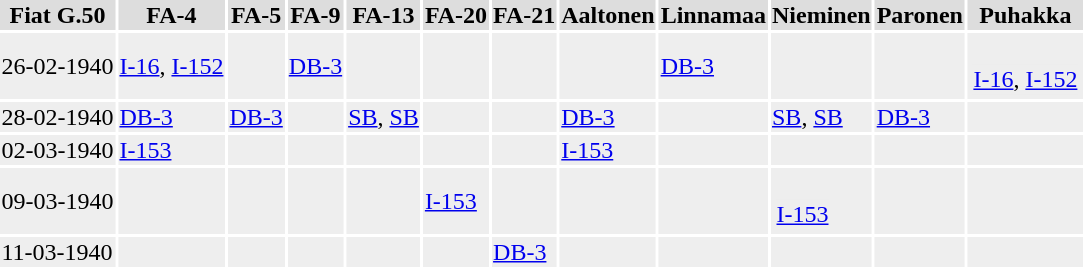<table>
<tr style="background:#DDDDDD;">
<th><strong>Fiat G.50</strong></th>
<th>FA-4</th>
<th>FA-5</th>
<th>FA-9</th>
<th>FA-13</th>
<th>FA-20</th>
<th>FA-21</th>
<th>Aaltonen</th>
<th>Linnamaa</th>
<th>Nieminen</th>
<th>Paronen</th>
<th>Puhakka</th>
</tr>
<tr style="background:#EEEEEE;">
<td>26-02-1940</td>
<td><a href='#'>I-16</a>, <a href='#'>I-152</a></td>
<td></td>
<td><a href='#'>DB-3</a></td>
<td></td>
<td></td>
<td></td>
<td></td>
<td><a href='#'>DB-3</a></td>
<td></td>
<td></td>
<td><br><table>
<tr style="background:#EEEEEE;">
<td><a href='#'>I-16</a>, <a href='#'>I-152</a></td>
</tr>
</table>
</td>
</tr>
<tr style="background:#EEEEEE;">
<td>28-02-1940</td>
<td><a href='#'>DB-3</a></td>
<td><a href='#'>DB-3</a></td>
<td></td>
<td><a href='#'>SB</a>, <a href='#'>SB</a></td>
<td></td>
<td></td>
<td><a href='#'>DB-3</a></td>
<td></td>
<td><a href='#'>SB</a>, <a href='#'>SB</a></td>
<td><a href='#'>DB-3</a></td>
<td></td>
</tr>
<tr style="background:#EEEEEE;">
<td>02-03-1940</td>
<td><a href='#'>I-153</a></td>
<td></td>
<td></td>
<td></td>
<td></td>
<td></td>
<td><a href='#'>I-153</a></td>
<td></td>
<td></td>
<td></td>
<td></td>
</tr>
<tr style="background:#EEEEEE;">
<td>09-03-1940</td>
<td></td>
<td></td>
<td></td>
<td></td>
<td><a href='#'>I-153</a></td>
<td></td>
<td></td>
<td></td>
<td><br><table>
<tr style="background:#EEEEEE;">
<td><a href='#'>I-153</a></td>
</tr>
</table>
</td>
<td></td>
<td></td>
</tr>
<tr style="background:#EEEEEE;">
<td>11-03-1940</td>
<td></td>
<td></td>
<td></td>
<td></td>
<td></td>
<td><a href='#'>DB-3</a></td>
<td></td>
<td></td>
<td></td>
<td></td>
<td></td>
</tr>
</table>
